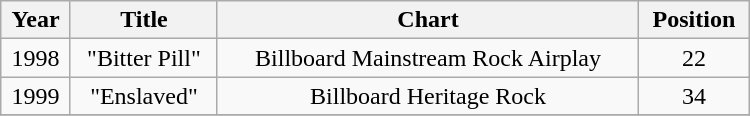<table class="wikitable" width="500px">
<tr>
<th align="center">Year</th>
<th align="center">Title</th>
<th align="center">Chart</th>
<th align="center">Position</th>
</tr>
<tr>
<td align="center">1998</td>
<td align="center">"Bitter Pill"</td>
<td align="center">Billboard Mainstream Rock Airplay</td>
<td align="center">22</td>
</tr>
<tr>
<td align="center">1999</td>
<td align="center">"Enslaved"</td>
<td align="center">Billboard Heritage Rock</td>
<td align="center">34</td>
</tr>
<tr>
</tr>
</table>
